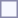<table style="border:1px solid #8888aa; background-color:#f7f8ff; padding:5px; font-size:95%; margin: 0px 12px 12px 0px;">
</table>
